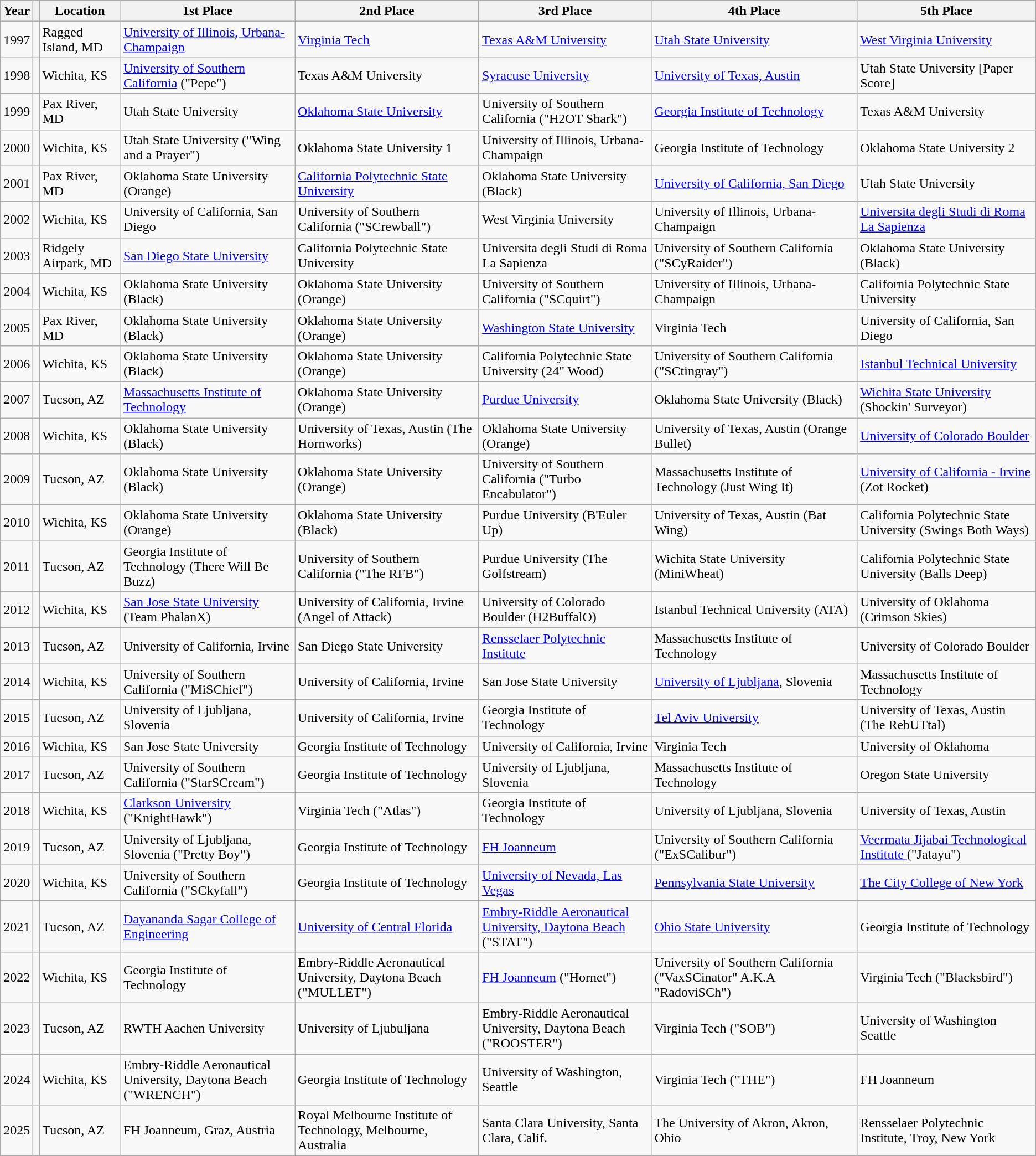<table class="wikitable">
<tr>
<th>Year</th>
<th></th>
<th>Location</th>
<th>1st Place</th>
<th>2nd Place</th>
<th>3rd Place</th>
<th>4th Place</th>
<th>5th Place</th>
</tr>
<tr>
<td>1997</td>
<td></td>
<td>Ragged Island, MD</td>
<td><a href='#'>University of Illinois, Urbana-Champaign</a></td>
<td><a href='#'>Virginia Tech</a></td>
<td><a href='#'>Texas A&M University</a></td>
<td><a href='#'>Utah State University</a></td>
<td><a href='#'>West Virginia University</a></td>
</tr>
<tr>
<td>1998</td>
<td></td>
<td>Wichita, KS</td>
<td><a href='#'>University of Southern California</a> ("Pepe")</td>
<td>Texas A&M University</td>
<td><a href='#'>Syracuse University</a></td>
<td><a href='#'>University of Texas, Austin</a></td>
<td>Utah State University [Paper Score]</td>
</tr>
<tr>
<td>1999</td>
<td></td>
<td>Pax River, MD</td>
<td>Utah State University</td>
<td><a href='#'>Oklahoma State University</a></td>
<td>University of Southern California ("H2OT Shark")</td>
<td><a href='#'>Georgia Institute of Technology</a></td>
<td>Texas A&M University</td>
</tr>
<tr>
<td>2000</td>
<td></td>
<td>Wichita, KS</td>
<td>Utah State University ("Wing and a Prayer")</td>
<td>Oklahoma State University 1</td>
<td>University of Illinois, Urbana-Champaign</td>
<td>Georgia Institute of Technology</td>
<td>Oklahoma State University 2</td>
</tr>
<tr>
<td>2001</td>
<td></td>
<td>Pax River, MD</td>
<td>Oklahoma State University (Orange)</td>
<td><a href='#'>California Polytechnic State University</a></td>
<td>Oklahoma State University (Black)</td>
<td><a href='#'>University of California, San Diego</a></td>
<td>Utah State University</td>
</tr>
<tr>
<td>2002</td>
<td></td>
<td>Wichita, KS</td>
<td>University of California, San Diego</td>
<td>University of Southern California ("SCrewball")</td>
<td>West Virginia University</td>
<td>University of Illinois, Urbana-Champaign</td>
<td><a href='#'>Universita degli Studi di Roma La Sapienza</a></td>
</tr>
<tr>
<td>2003</td>
<td></td>
<td>Ridgely Airpark, MD</td>
<td><a href='#'>San Diego State University</a></td>
<td>California Polytechnic State University</td>
<td>Universita degli Studi di Roma La Sapienza</td>
<td>University of Southern California ("SCyRaider")</td>
<td>Oklahoma State University (Black)</td>
</tr>
<tr>
<td>2004</td>
<td></td>
<td>Wichita, KS</td>
<td>Oklahoma State University (Black)</td>
<td>Oklahoma State University (Orange)</td>
<td>University of Southern California ("SCquirt")</td>
<td>University of Illinois, Urbana-Champaign</td>
<td>California Polytechnic State University</td>
</tr>
<tr>
<td>2005</td>
<td></td>
<td>Pax River, MD</td>
<td>Oklahoma State University (Black)</td>
<td>Oklahoma State University (Orange)</td>
<td><a href='#'>Washington State University</a></td>
<td>Virginia Tech</td>
<td>University of California, San Diego</td>
</tr>
<tr>
<td>2006</td>
<td></td>
<td>Wichita, KS</td>
<td>Oklahoma State University (Black)</td>
<td>Oklahoma State University (Orange)</td>
<td>California Polytechnic State University (24" Wood)</td>
<td>University of Southern California ("SCtingray")</td>
<td><a href='#'>Istanbul Technical University</a></td>
</tr>
<tr>
<td>2007</td>
<td></td>
<td>Tucson, AZ</td>
<td><a href='#'>Massachusetts Institute of Technology</a></td>
<td>Oklahoma State University (Orange)</td>
<td><a href='#'>Purdue University</a></td>
<td>Oklahoma State University (Black)</td>
<td><a href='#'>Wichita State University</a> (Shockin' Surveyor)</td>
</tr>
<tr>
<td>2008</td>
<td></td>
<td>Wichita, KS</td>
<td>Oklahoma State University (Black)</td>
<td>University of Texas, Austin (The Hornworks)</td>
<td>Oklahoma State University (Orange)</td>
<td>University of Texas, Austin (Orange Bullet)</td>
<td><a href='#'>University of Colorado Boulder</a></td>
</tr>
<tr>
<td>2009</td>
<td></td>
<td>Tucson, AZ</td>
<td>Oklahoma State University (Black)</td>
<td>Oklahoma State University (Orange)</td>
<td>University of Southern California ("Turbo Encabulator")</td>
<td>Massachusetts Institute of Technology (Just Wing It)</td>
<td><a href='#'>University of California - Irvine</a> (Zot Rocket)</td>
</tr>
<tr>
<td>2010</td>
<td></td>
<td>Wichita, KS</td>
<td>Oklahoma State University (Orange)</td>
<td>Oklahoma State University (Black)</td>
<td>Purdue University (B'Euler Up)</td>
<td>University of Texas, Austin (Bat Wing)</td>
<td>California Polytechnic State University (Swings Both Ways)</td>
</tr>
<tr>
<td>2011</td>
<td></td>
<td>Tucson, AZ</td>
<td>Georgia Institute of Technology (There Will Be Buzz)</td>
<td>University of Southern California ("The RFB")</td>
<td>Purdue University (The Golfstream)</td>
<td>Wichita State University (MiniWheat)</td>
<td>California Polytechnic State University (Balls Deep)</td>
</tr>
<tr>
<td>2012</td>
<td></td>
<td>Wichita, KS</td>
<td><a href='#'>San Jose State University</a> (Team PhalanX)</td>
<td>University of California, Irvine (Angel of Attack)</td>
<td>University of Colorado Boulder (H2BuffalO)</td>
<td>Istanbul Technical University (ATA)</td>
<td>University of Oklahoma (Crimson Skies)</td>
</tr>
<tr>
<td>2013</td>
<td></td>
<td>Tucson, AZ</td>
<td>University of California, Irvine</td>
<td>San Diego State University</td>
<td><a href='#'>Rensselaer Polytechnic Institute</a></td>
<td>Massachusetts Institute of Technology</td>
<td>University of Colorado Boulder</td>
</tr>
<tr>
<td>2014</td>
<td></td>
<td>Wichita, KS</td>
<td>University of Southern California ("MiSChief")</td>
<td>University of California, Irvine</td>
<td>San Jose State University</td>
<td><a href='#'>University of Ljubljana</a>, Slovenia</td>
<td>Massachusetts Institute of Technology</td>
</tr>
<tr>
<td>2015</td>
<td></td>
<td>Tucson, AZ</td>
<td>University of Ljubljana, Slovenia</td>
<td>University of California, Irvine</td>
<td>Georgia Institute of Technology</td>
<td><a href='#'>Tel Aviv University</a></td>
<td>University of Texas, Austin (The RebUTtal)</td>
</tr>
<tr>
<td>2016</td>
<td></td>
<td>Wichita, KS</td>
<td>San Jose State University</td>
<td>Georgia Institute of Technology</td>
<td>University of California, Irvine</td>
<td>Virginia Tech</td>
<td>University of Oklahoma</td>
</tr>
<tr>
<td>2017</td>
<td></td>
<td>Tucson, AZ</td>
<td>University of Southern California ("StarSCream")</td>
<td>Georgia Institute of Technology</td>
<td>University of Ljubljana, Slovenia</td>
<td>Massachusetts Institute of Technology</td>
<td>Oregon State University</td>
</tr>
<tr>
<td>2018</td>
<td></td>
<td>Wichita, KS</td>
<td><a href='#'>Clarkson University</a> ("KnightHawk")</td>
<td>Virginia Tech ("Atlas")</td>
<td>Georgia Institute of Technology</td>
<td>University of Ljubljana, Slovenia</td>
<td>University of Texas, Austin</td>
</tr>
<tr>
<td>2019</td>
<td></td>
<td>Tucson, AZ</td>
<td>University of Ljubljana, Slovenia ("Pretty Boy")</td>
<td>Georgia Institute of Technology</td>
<td><a href='#'>FH Joanneum</a></td>
<td>University of Southern California ("ExSCalibur")</td>
<td><a href='#'>Veermata Jijabai Technological Institute </a> ("Jatayu")</td>
</tr>
<tr>
<td>2020</td>
<td></td>
<td>Wichita, KS</td>
<td>University of Southern California ("SCkyfall")</td>
<td>Georgia Institute of Technology</td>
<td><a href='#'>University of Nevada, Las Vegas</a></td>
<td><a href='#'>Pennsylvania State University</a></td>
<td><a href='#'>The City College of New York</a></td>
</tr>
<tr>
<td>2021</td>
<td></td>
<td>Tucson, AZ</td>
<td><a href='#'>Dayananda Sagar College of Engineering</a></td>
<td><a href='#'>University of Central Florida</a></td>
<td><a href='#'>Embry-Riddle Aeronautical University, Daytona Beach</a><br>("STAT")</td>
<td><a href='#'>Ohio State University</a></td>
<td>Georgia Institute of Technology</td>
</tr>
<tr>
<td>2022</td>
<td></td>
<td>Wichita, KS</td>
<td>Georgia Institute of Technology</td>
<td>Embry-Riddle Aeronautical University, Daytona Beach<br>("MULLET")</td>
<td><a href='#'>FH Joanneum</a> ("Hornet")</td>
<td>University of Southern California ("VaxSCinator" A.K.A "RadoviSCh")</td>
<td>Virginia Tech ("Blacksbird")</td>
</tr>
<tr>
<td>2023</td>
<td></td>
<td>Tucson, AZ</td>
<td>RWTH Aachen University</td>
<td>University of Ljubuljana</td>
<td>Embry-Riddle Aeronautical University, Daytona Beach<br>("ROOSTER")</td>
<td>Virginia Tech ("SOB")</td>
<td>University of Washington Seattle</td>
</tr>
<tr>
<td>2024</td>
<td></td>
<td>Wichita, KS</td>
<td>Embry-Riddle Aeronautical University, Daytona Beach<br>("WRENCH")</td>
<td>Georgia Institute of Technology</td>
<td>University of Washington, Seattle</td>
<td>Virginia Tech ("THE")</td>
<td>FH Joanneum</td>
</tr>
<tr>
<td>2025</td>
<td></td>
<td>Tucson, AZ</td>
<td>FH Joanneum, Graz, Austria</td>
<td>Royal Melbourne Institute of Technology, Melbourne, Australia</td>
<td>Santa Clara University, Santa Clara, Calif.</td>
<td>The University of Akron, Akron, Ohio</td>
<td>Rensselaer Polytechnic Institute, Troy, New York</td>
</tr>
</table>
